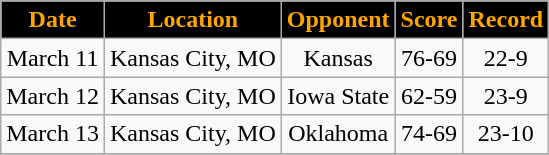<table class="wikitable" style="text-align:center">
<tr>
<th style="background:black;color:orange;">Date</th>
<th style="background:black;color:orange;">Location</th>
<th style="background:black;color:orange;">Opponent</th>
<th style="background:black;color:orange;">Score</th>
<th style="background:black;color:orange;">Record</th>
</tr>
<tr>
<td>March 11</td>
<td>Kansas City, MO</td>
<td>Kansas</td>
<td>76-69</td>
<td>22-9</td>
</tr>
<tr>
<td>March 12</td>
<td>Kansas City, MO</td>
<td>Iowa State</td>
<td>62-59</td>
<td>23-9</td>
</tr>
<tr>
<td>March 13</td>
<td>Kansas City, MO</td>
<td>Oklahoma</td>
<td>74-69</td>
<td>23-10</td>
</tr>
<tr>
</tr>
</table>
